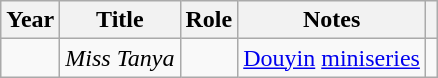<table class="wikitable sortable plainrowheaders">
<tr>
<th scope="col">Year</th>
<th scope="col">Title</th>
<th scope="col">Role</th>
<th scope="col" class="unsortable">Notes</th>
<th scope="col" class="unsortable"></th>
</tr>
<tr>
<td></td>
<td><em>Miss Tanya</em></td>
<td></td>
<td><a href='#'>Douyin</a> <a href='#'>miniseries</a></td>
<td></td>
</tr>
</table>
